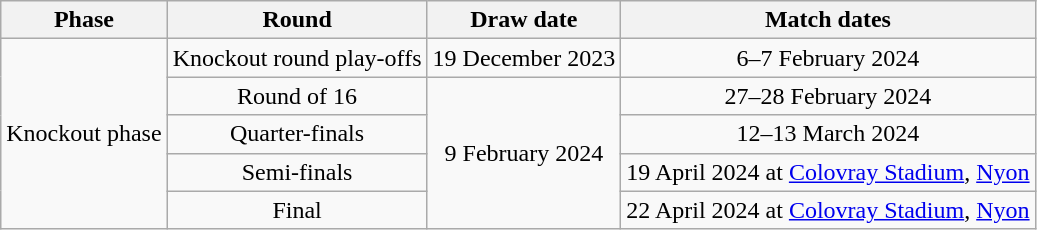<table class="wikitable" style="text-align:center">
<tr>
<th>Phase</th>
<th>Round</th>
<th>Draw date</th>
<th>Match dates</th>
</tr>
<tr>
<td rowspan="5">Knockout phase</td>
<td>Knockout round play-offs</td>
<td>19 December 2023</td>
<td>6–7 February 2024</td>
</tr>
<tr>
<td>Round of 16</td>
<td rowspan="4">9 February 2024</td>
<td>27–28 February 2024</td>
</tr>
<tr>
<td>Quarter-finals</td>
<td>12–13 March 2024</td>
</tr>
<tr>
<td>Semi-finals</td>
<td>19 April 2024 at <a href='#'>Colovray Stadium</a>, <a href='#'>Nyon</a></td>
</tr>
<tr>
<td>Final</td>
<td>22 April 2024 at <a href='#'>Colovray Stadium</a>, <a href='#'>Nyon</a></td>
</tr>
</table>
